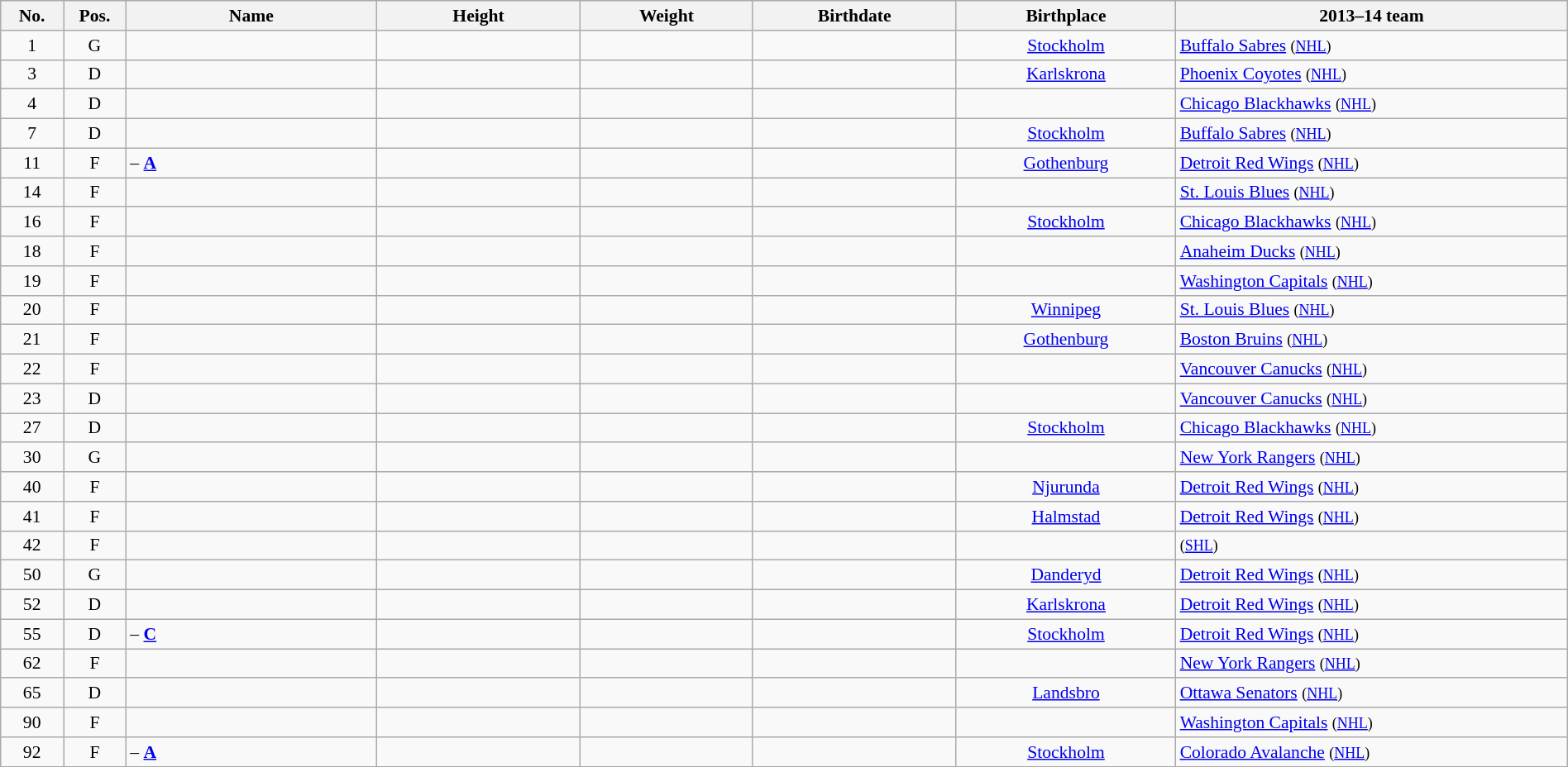<table class="wikitable sortable" style="width:100%; font-size: 90%; text-align: center;">
<tr>
<th style="width:  4%;">No.</th>
<th style="width:  4%;">Pos.</th>
<th style="width: 16%;">Name</th>
<th style="width: 13%;">Height</th>
<th style="width: 11%;">Weight</th>
<th style="width: 13%;">Birthdate</th>
<th style="width: 14%;">Birthplace</th>
<th style="width: 25%;">2013–14 team</th>
</tr>
<tr>
<td>1</td>
<td>G</td>
<td style="text-align:left;"></td>
<td></td>
<td></td>
<td style="text-align:right;"></td>
<td><a href='#'>Stockholm</a></td>
<td style="text-align:left;"> <a href='#'>Buffalo Sabres</a> <small>(<a href='#'>NHL</a>)</small></td>
</tr>
<tr>
<td>3</td>
<td>D</td>
<td style="text-align:left;"></td>
<td></td>
<td></td>
<td style="text-align:right;"></td>
<td><a href='#'>Karlskrona</a></td>
<td style="text-align:left;"> <a href='#'>Phoenix Coyotes</a> <small>(<a href='#'>NHL</a>)</small></td>
</tr>
<tr>
<td>4</td>
<td>D</td>
<td style="text-align:left;"></td>
<td></td>
<td></td>
<td style="text-align:right;"></td>
<td></td>
<td style="text-align:left;"> <a href='#'>Chicago Blackhawks</a> <small>(<a href='#'>NHL</a>)</small></td>
</tr>
<tr>
<td>7</td>
<td>D</td>
<td style="text-align:left;"></td>
<td></td>
<td></td>
<td style="text-align:right;"></td>
<td><a href='#'>Stockholm</a></td>
<td style="text-align:left;"> <a href='#'>Buffalo Sabres</a> <small>(<a href='#'>NHL</a>)</small></td>
</tr>
<tr>
<td>11</td>
<td>F</td>
<td style="text-align:left;"> – <strong><a href='#'>A</a></strong></td>
<td></td>
<td></td>
<td style="text-align:right;"></td>
<td><a href='#'>Gothenburg</a></td>
<td style="text-align:left;"> <a href='#'>Detroit Red Wings</a> <small>(<a href='#'>NHL</a>)</small></td>
</tr>
<tr>
<td>14</td>
<td>F</td>
<td style="text-align:left;"></td>
<td></td>
<td></td>
<td style="text-align:right;"></td>
<td></td>
<td style="text-align:left;"> <a href='#'>St. Louis Blues</a> <small>(<a href='#'>NHL</a>)</small></td>
</tr>
<tr>
<td>16</td>
<td>F</td>
<td style="text-align:left;"></td>
<td></td>
<td></td>
<td style="text-align:right;"></td>
<td><a href='#'>Stockholm</a></td>
<td style="text-align:left;"> <a href='#'>Chicago Blackhawks</a> <small>(<a href='#'>NHL</a>)</small></td>
</tr>
<tr>
<td>18</td>
<td>F</td>
<td style="text-align:left;"></td>
<td></td>
<td></td>
<td style="text-align:right;"></td>
<td></td>
<td style="text-align:left;"> <a href='#'>Anaheim Ducks</a> <small>(<a href='#'>NHL</a>)</small></td>
</tr>
<tr>
<td>19</td>
<td>F</td>
<td style="text-align:left;"></td>
<td></td>
<td></td>
<td style="text-align:right;"></td>
<td></td>
<td style="text-align:left;"> <a href='#'>Washington Capitals</a> <small>(<a href='#'>NHL</a>)</small></td>
</tr>
<tr>
<td>20</td>
<td>F</td>
<td style="text-align:left;"></td>
<td></td>
<td></td>
<td style="text-align:right;"></td>
<td><a href='#'>Winnipeg</a></td>
<td style="text-align:left;"> <a href='#'>St. Louis Blues</a> <small>(<a href='#'>NHL</a>)</small></td>
</tr>
<tr>
<td>21</td>
<td>F</td>
<td style="text-align:left;"></td>
<td></td>
<td></td>
<td style="text-align:right;"></td>
<td><a href='#'>Gothenburg</a></td>
<td style="text-align:left;"> <a href='#'>Boston Bruins</a> <small>(<a href='#'>NHL</a>)</small></td>
</tr>
<tr>
<td>22</td>
<td>F</td>
<td style="text-align:left;"></td>
<td></td>
<td></td>
<td style="text-align:right;"></td>
<td></td>
<td style="text-align:left;"> <a href='#'>Vancouver Canucks</a> <small>(<a href='#'>NHL</a>)</small></td>
</tr>
<tr>
<td>23</td>
<td>D</td>
<td style="text-align:left;"></td>
<td></td>
<td></td>
<td style="text-align:right;"></td>
<td></td>
<td style="text-align:left;"> <a href='#'>Vancouver Canucks</a> <small>(<a href='#'>NHL</a>)</small></td>
</tr>
<tr>
<td>27</td>
<td>D</td>
<td style="text-align:left;"></td>
<td></td>
<td></td>
<td style="text-align:right;"></td>
<td><a href='#'>Stockholm</a></td>
<td style="text-align:left;"> <a href='#'>Chicago Blackhawks</a> <small>(<a href='#'>NHL</a>)</small></td>
</tr>
<tr>
<td>30</td>
<td>G</td>
<td style="text-align:left;"></td>
<td></td>
<td></td>
<td style="text-align:right;"></td>
<td></td>
<td style="text-align:left;"> <a href='#'>New York Rangers</a> <small>(<a href='#'>NHL</a>)</small></td>
</tr>
<tr>
<td>40</td>
<td>F</td>
<td style="text-align:left;"></td>
<td></td>
<td></td>
<td style="text-align:right;"></td>
<td><a href='#'>Njurunda</a></td>
<td style="text-align:left;"> <a href='#'>Detroit Red Wings</a> <small>(<a href='#'>NHL</a>)</small></td>
</tr>
<tr>
<td>41</td>
<td>F</td>
<td style="text-align:left;"></td>
<td></td>
<td></td>
<td style="text-align:right;"></td>
<td><a href='#'>Halmstad</a></td>
<td style="text-align:left;"> <a href='#'>Detroit Red Wings</a> <small>(<a href='#'>NHL</a>)</small></td>
</tr>
<tr>
<td>42</td>
<td>F</td>
<td style="text-align:left;"></td>
<td></td>
<td></td>
<td style="text-align:right;"></td>
<td></td>
<td style="text-align:left;">  <small>(<a href='#'>SHL</a>)</small></td>
</tr>
<tr>
<td>50</td>
<td>G</td>
<td style="text-align:left;"></td>
<td></td>
<td></td>
<td style="text-align:right;"></td>
<td><a href='#'>Danderyd</a></td>
<td style="text-align:left;"> <a href='#'>Detroit Red Wings</a> <small>(<a href='#'>NHL</a>)</small></td>
</tr>
<tr>
<td>52</td>
<td>D</td>
<td style="text-align:left;"></td>
<td></td>
<td></td>
<td style="text-align:right;"></td>
<td><a href='#'>Karlskrona</a></td>
<td style="text-align:left;"> <a href='#'>Detroit Red Wings</a> <small>(<a href='#'>NHL</a>)</small></td>
</tr>
<tr>
<td>55</td>
<td>D</td>
<td style="text-align:left;"> – <strong><a href='#'>C</a></strong></td>
<td></td>
<td></td>
<td style="text-align:right;"></td>
<td><a href='#'>Stockholm</a></td>
<td style="text-align:left;"> <a href='#'>Detroit Red Wings</a> <small>(<a href='#'>NHL</a>)</small></td>
</tr>
<tr>
<td>62</td>
<td>F</td>
<td style="text-align:left;"></td>
<td></td>
<td></td>
<td style="text-align:right;"></td>
<td></td>
<td style="text-align:left;"> <a href='#'>New York Rangers</a> <small>(<a href='#'>NHL</a>)</small></td>
</tr>
<tr>
<td>65</td>
<td>D</td>
<td style="text-align:left;"></td>
<td></td>
<td></td>
<td style="text-align:right;"></td>
<td><a href='#'>Landsbro</a></td>
<td style="text-align:left;"> <a href='#'>Ottawa Senators</a> <small>(<a href='#'>NHL</a>)</small></td>
</tr>
<tr>
<td>90</td>
<td>F</td>
<td style="text-align:left;"></td>
<td></td>
<td></td>
<td style="text-align:right;"></td>
<td></td>
<td style="text-align:left;"> <a href='#'>Washington Capitals</a> <small>(<a href='#'>NHL</a>)</small></td>
</tr>
<tr>
<td>92</td>
<td>F</td>
<td style="text-align:left;"> – <strong><a href='#'>A</a></strong></td>
<td></td>
<td></td>
<td style="text-align:right;"></td>
<td><a href='#'>Stockholm</a></td>
<td style="text-align:left;"> <a href='#'>Colorado Avalanche</a> <small>(<a href='#'>NHL</a>)</small></td>
</tr>
</table>
